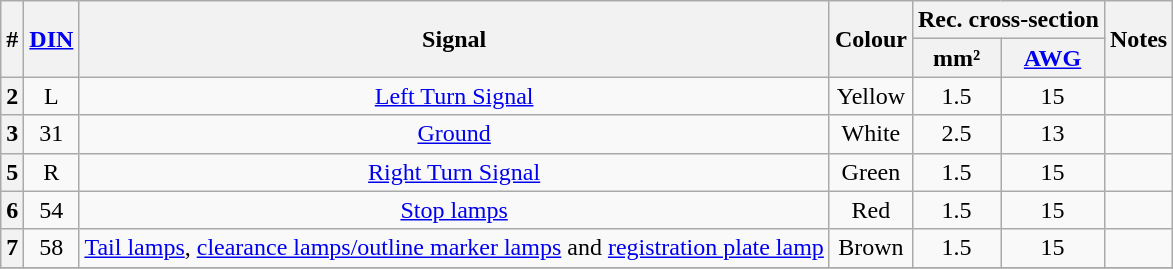<table class="wikitable sortable" style="text-align: center">
<tr>
<th rowspan="2">#</th>
<th rowspan="2"><a href='#'>DIN</a></th>
<th rowspan="2">Signal</th>
<th rowspan="2">Colour</th>
<th colspan="2">Rec. cross-section</th>
<th rowspan="2">Notes</th>
</tr>
<tr>
<th>mm²</th>
<th><a href='#'>AWG</a></th>
</tr>
<tr>
<th>2</th>
<td>L</td>
<td><a href='#'>Left Turn Signal</a></td>
<td>Yellow</td>
<td>1.5</td>
<td>15</td>
<td></td>
</tr>
<tr>
<th>3</th>
<td>31</td>
<td><a href='#'>Ground</a></td>
<td>White</td>
<td>2.5</td>
<td>13</td>
<td></td>
</tr>
<tr>
<th>5</th>
<td>R</td>
<td><a href='#'>Right Turn Signal</a></td>
<td>Green</td>
<td>1.5</td>
<td>15</td>
<td></td>
</tr>
<tr>
<th>6</th>
<td>54</td>
<td><a href='#'>Stop lamps</a></td>
<td>Red</td>
<td>1.5</td>
<td>15</td>
<td></td>
</tr>
<tr>
<th>7</th>
<td>58</td>
<td><a href='#'>Tail lamps</a>, <a href='#'>clearance lamps/outline marker lamps</a> and <a href='#'>registration plate lamp</a></td>
<td>Brown</td>
<td>1.5</td>
<td>15</td>
<td></td>
</tr>
<tr>
</tr>
</table>
